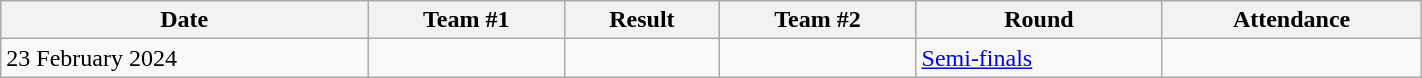<table class="wikitable"  style="width:75%;">
<tr>
<th>Date</th>
<th>Team #1</th>
<th>Result</th>
<th>Team #2</th>
<th>Round</th>
<th>Attendance</th>
</tr>
<tr>
<td>23 February 2024</td>
<td align=right></td>
<td></td>
<td></td>
<td><a href='#'>Semi-finals</a></td>
<td></td>
</tr>
</table>
